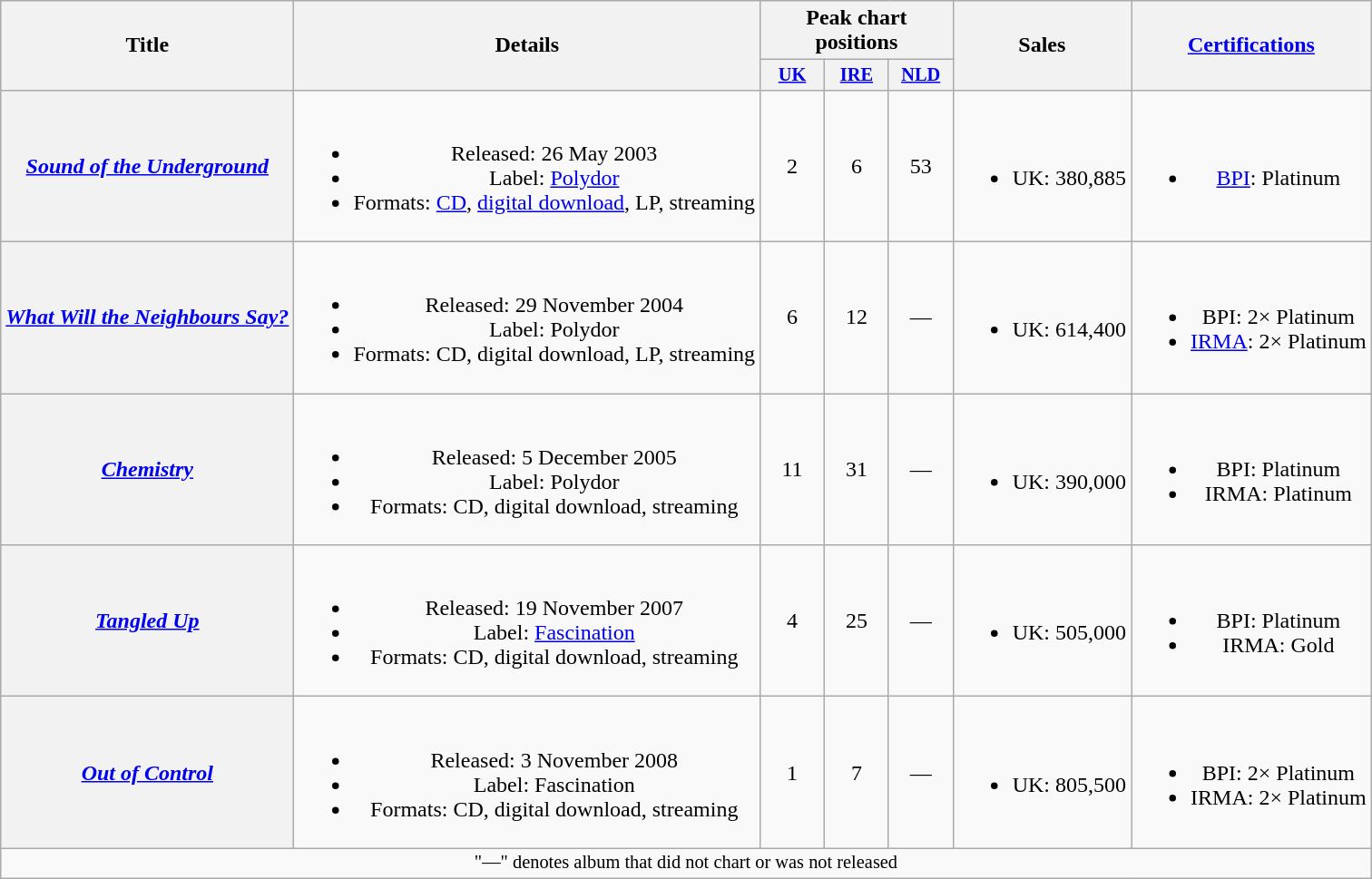<table class="wikitable plainrowheaders" style="text-align:center">
<tr>
<th scope=col rowspan=2>Title</th>
<th scope=col rowspan=2>Details</th>
<th scope=col colspan=3>Peak chart positions</th>
<th scope=col rowspan=2>Sales</th>
<th scope=col rowspan=2><a href='#'>Certifications</a></th>
</tr>
<tr>
<th scope=col style="width:3em;font-size:85%;"><a href='#'>UK</a><br></th>
<th scope=col style="width:3em;font-size:85%;"><a href='#'>IRE</a><br></th>
<th scope=col style="width:3em;font-size:85%;"><a href='#'>NLD</a><br></th>
</tr>
<tr>
<th scope=row><em><a href='#'>Sound of the Underground</a></em></th>
<td><br><ul><li>Released: 26 May 2003</li><li>Label: <a href='#'>Polydor</a></li><li>Formats: <a href='#'>CD</a>, <a href='#'>digital download</a>, LP, streaming</li></ul></td>
<td>2</td>
<td>6</td>
<td>53</td>
<td><br><ul><li>UK: 380,885</li></ul></td>
<td><br><ul><li><a href='#'>BPI</a>: Platinum</li></ul></td>
</tr>
<tr>
<th scope=row><em><a href='#'>What Will the Neighbours Say?</a></em></th>
<td><br><ul><li>Released: 29 November 2004</li><li>Label: Polydor</li><li>Formats: CD, digital download, LP, streaming</li></ul></td>
<td>6</td>
<td>12</td>
<td>—</td>
<td><br><ul><li>UK: 614,400</li></ul></td>
<td><br><ul><li>BPI: 2× Platinum</li><li><a href='#'>IRMA</a>: 2× Platinum</li></ul></td>
</tr>
<tr>
<th scope=row><em><a href='#'>Chemistry</a></em></th>
<td><br><ul><li>Released: 5 December 2005</li><li>Label: Polydor</li><li>Formats: CD, digital download, streaming</li></ul></td>
<td>11</td>
<td>31</td>
<td>—</td>
<td><br><ul><li>UK: 390,000</li></ul></td>
<td><br><ul><li>BPI: Platinum</li><li>IRMA: Platinum</li></ul></td>
</tr>
<tr>
<th scope=row><em><a href='#'>Tangled Up</a></em></th>
<td><br><ul><li>Released: 19 November 2007</li><li>Label: <a href='#'>Fascination</a></li><li>Formats: CD, digital download, streaming</li></ul></td>
<td>4</td>
<td>25</td>
<td>—</td>
<td><br><ul><li>UK: 505,000</li></ul></td>
<td><br><ul><li>BPI: Platinum</li><li>IRMA: Gold</li></ul></td>
</tr>
<tr>
<th scope=row><em><a href='#'>Out of Control</a></em></th>
<td><br><ul><li>Released: 3 November 2008</li><li>Label: Fascination</li><li>Formats: CD, digital download, streaming</li></ul></td>
<td>1</td>
<td>7</td>
<td>—</td>
<td><br><ul><li>UK: 805,500</li></ul></td>
<td><br><ul><li>BPI: 2× Platinum</li><li>IRMA: 2× Platinum</li></ul></td>
</tr>
<tr>
<td colspan=14 style="font-size:85%">"—" denotes album that did not chart or was not released</td>
</tr>
</table>
